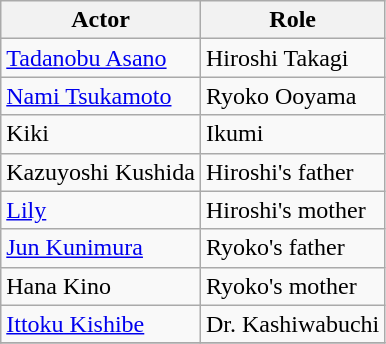<table class="wikitable">
<tr>
<th>Actor</th>
<th>Role</th>
</tr>
<tr>
<td><a href='#'>Tadanobu Asano</a></td>
<td>Hiroshi Takagi</td>
</tr>
<tr>
<td><a href='#'>Nami Tsukamoto</a></td>
<td>Ryoko Ooyama</td>
</tr>
<tr>
<td>Kiki</td>
<td>Ikumi</td>
</tr>
<tr>
<td>Kazuyoshi Kushida</td>
<td>Hiroshi's father</td>
</tr>
<tr>
<td><a href='#'>Lily</a></td>
<td>Hiroshi's mother</td>
</tr>
<tr>
<td><a href='#'>Jun Kunimura</a></td>
<td>Ryoko's father</td>
</tr>
<tr>
<td>Hana Kino</td>
<td>Ryoko's mother</td>
</tr>
<tr>
<td><a href='#'>Ittoku Kishibe</a></td>
<td>Dr. Kashiwabuchi</td>
</tr>
<tr>
</tr>
</table>
